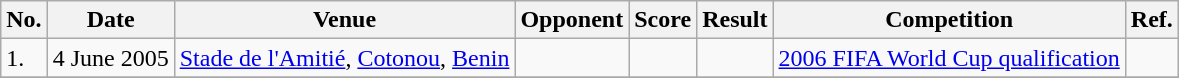<table class="wikitable" style="font-size:100%;">
<tr>
<th>No.</th>
<th>Date</th>
<th>Venue</th>
<th>Opponent</th>
<th>Score</th>
<th>Result</th>
<th>Competition</th>
<th>Ref.</th>
</tr>
<tr>
<td>1.</td>
<td>4 June 2005</td>
<td><a href='#'>Stade de l'Amitié</a>, <a href='#'>Cotonou</a>, <a href='#'>Benin</a></td>
<td></td>
<td></td>
<td></td>
<td><a href='#'>2006 FIFA World Cup qualification</a></td>
<td></td>
</tr>
<tr>
</tr>
</table>
